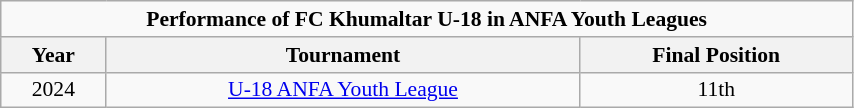<table class="wikitable sortable" style="text-align:center; font-size:90%; width:45%;">
<tr>
<td colspan="3"><strong>Performance of FC Khumaltar U-18 in ANFA Youth Leagues</strong></td>
</tr>
<tr>
<th style="text-align:center; width:"5%";">Year</th>
<th style="text-align:center; width:"20%";">Tournament</th>
<th style="text-align:center; width:"20%";">Final Position</th>
</tr>
<tr>
<td>2024</td>
<td><a href='#'>U-18 ANFA Youth League</a></td>
<td>11th</td>
</tr>
</table>
